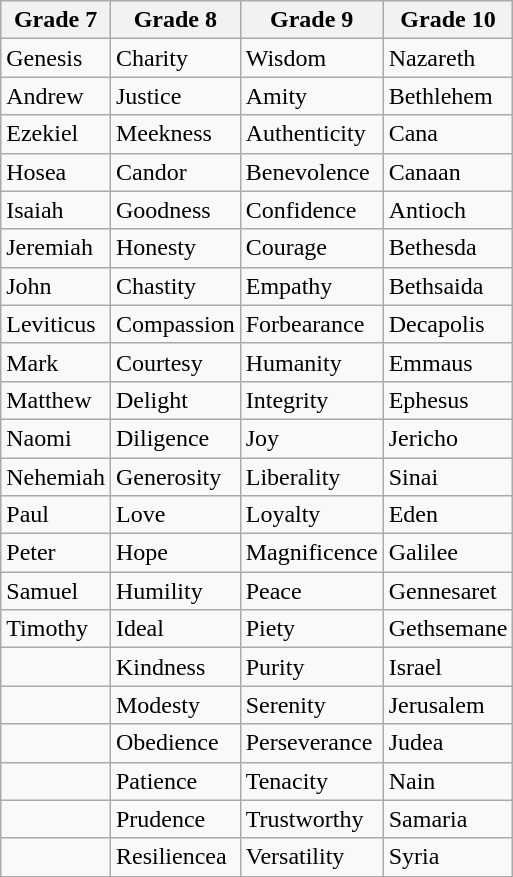<table class="wikitable">
<tr>
<th>Grade 7</th>
<th>Grade 8</th>
<th>Grade 9</th>
<th>Grade 10</th>
</tr>
<tr>
<td>Genesis</td>
<td>Charity</td>
<td>Wisdom</td>
<td>Nazareth</td>
</tr>
<tr>
<td>Andrew</td>
<td>Justice</td>
<td>Amity</td>
<td>Bethlehem</td>
</tr>
<tr>
<td>Ezekiel</td>
<td>Meekness</td>
<td>Authenticity</td>
<td>Cana</td>
</tr>
<tr>
<td>Hosea</td>
<td>Candor</td>
<td>Benevolence</td>
<td>Canaan</td>
</tr>
<tr>
<td>Isaiah</td>
<td>Goodness</td>
<td>Confidence</td>
<td>Antioch</td>
</tr>
<tr>
<td>Jeremiah</td>
<td>Honesty</td>
<td>Courage</td>
<td>Bethesda</td>
</tr>
<tr>
<td>John</td>
<td>Chastity</td>
<td>Empathy</td>
<td>Bethsaida</td>
</tr>
<tr>
<td>Leviticus</td>
<td>Compassion</td>
<td>Forbearance</td>
<td>Decapolis</td>
</tr>
<tr>
<td>Mark</td>
<td>Courtesy</td>
<td>Humanity</td>
<td>Emmaus</td>
</tr>
<tr>
<td>Matthew</td>
<td>Delight</td>
<td>Integrity</td>
<td>Ephesus</td>
</tr>
<tr>
<td>Naomi</td>
<td>Diligence</td>
<td>Joy</td>
<td>Jericho</td>
</tr>
<tr>
<td>Nehemiah</td>
<td>Generosity</td>
<td>Liberality</td>
<td>Sinai</td>
</tr>
<tr>
<td>Paul</td>
<td>Love</td>
<td>Loyalty</td>
<td>Eden</td>
</tr>
<tr>
<td>Peter</td>
<td>Hope</td>
<td>Magnificence</td>
<td>Galilee</td>
</tr>
<tr>
<td>Samuel</td>
<td>Humility</td>
<td>Peace</td>
<td>Gennesaret</td>
</tr>
<tr>
<td>Timothy</td>
<td>Ideal</td>
<td>Piety</td>
<td>Gethsemane</td>
</tr>
<tr>
<td></td>
<td>Kindness</td>
<td>Purity</td>
<td>Israel</td>
</tr>
<tr>
<td></td>
<td>Modesty</td>
<td>Serenity</td>
<td>Jerusalem</td>
</tr>
<tr>
<td></td>
<td>Obedience</td>
<td>Perseverance</td>
<td>Judea</td>
</tr>
<tr>
<td></td>
<td>Patience</td>
<td>Tenacity</td>
<td>Nain</td>
</tr>
<tr>
<td></td>
<td>Prudence</td>
<td>Trustworthy</td>
<td>Samaria</td>
</tr>
<tr>
<td></td>
<td>Resiliencea</td>
<td>Versatility</td>
<td>Syria</td>
</tr>
</table>
